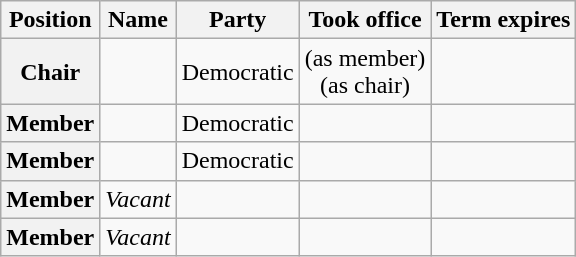<table class="wikitable sortable" style="text-align:center">
<tr>
<th>Position</th>
<th>Name</th>
<th>Party</th>
<th>Took office</th>
<th>Term expires</th>
</tr>
<tr>
<th>Chair</th>
<td></td>
<td>Democratic</td>
<td> (as member)<br> (as chair)</td>
<td></td>
</tr>
<tr>
<th>Member</th>
<td></td>
<td>Democratic</td>
<td></td>
<td></td>
</tr>
<tr>
<th>Member</th>
<td></td>
<td>Democratic</td>
<td></td>
<td></td>
</tr>
<tr>
<th>Member</th>
<td><em>Vacant</em></td>
<td></td>
<td></td>
<td></td>
</tr>
<tr>
<th>Member</th>
<td><em>Vacant</em></td>
<td></td>
<td></td>
<td></td>
</tr>
</table>
